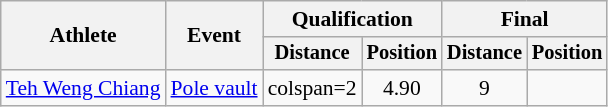<table class=wikitable style="font-size:90%">
<tr>
<th rowspan="2">Athlete</th>
<th rowspan="2">Event</th>
<th colspan="2">Qualification</th>
<th colspan="2">Final</th>
</tr>
<tr style="font-size:95%">
<th>Distance</th>
<th>Position</th>
<th>Distance</th>
<th>Position</th>
</tr>
<tr align=center>
<td align=left><a href='#'>Teh Weng Chiang</a></td>
<td align=left><a href='#'>Pole vault</a></td>
<td>colspan=2 </td>
<td>4.90</td>
<td>9</td>
</tr>
</table>
